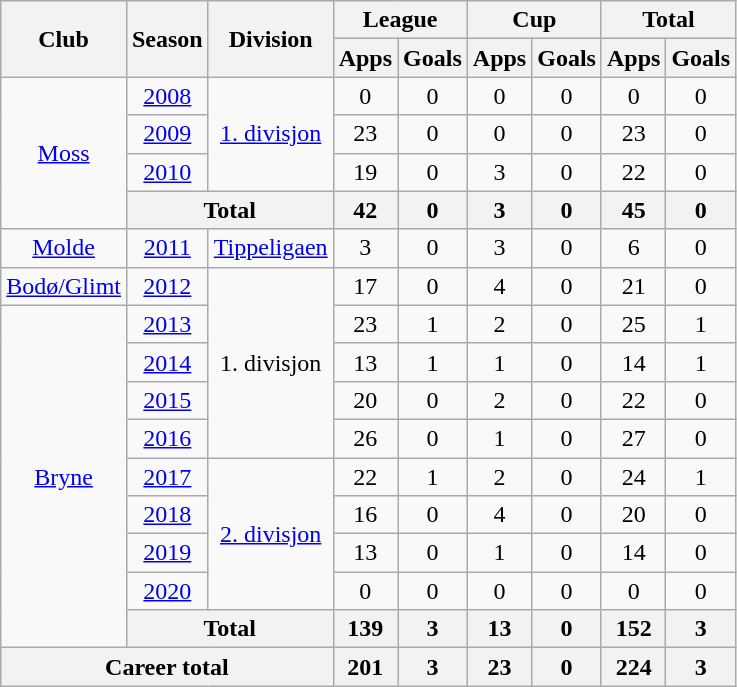<table class="wikitable" style="text-align: center;">
<tr>
<th rowspan="2">Club</th>
<th rowspan="2">Season</th>
<th rowspan="2">Division</th>
<th colspan="2">League</th>
<th colspan="2">Cup</th>
<th colspan="2">Total</th>
</tr>
<tr>
<th>Apps</th>
<th>Goals</th>
<th>Apps</th>
<th>Goals</th>
<th>Apps</th>
<th>Goals</th>
</tr>
<tr>
<td rowspan="4" valign="center"><a href='#'>Moss</a></td>
<td><a href='#'>2008</a></td>
<td rowspan="3" valign="center"><a href='#'>1. divisjon</a></td>
<td>0</td>
<td>0</td>
<td>0</td>
<td>0</td>
<td>0</td>
<td>0</td>
</tr>
<tr>
<td><a href='#'>2009</a></td>
<td>23</td>
<td>0</td>
<td>0</td>
<td>0</td>
<td>23</td>
<td>0</td>
</tr>
<tr>
<td><a href='#'>2010</a></td>
<td>19</td>
<td>0</td>
<td>3</td>
<td>0</td>
<td>22</td>
<td>0</td>
</tr>
<tr>
<th colspan="2">Total</th>
<th>42</th>
<th>0</th>
<th>3</th>
<th>0</th>
<th>45</th>
<th>0</th>
</tr>
<tr>
<td rowspan="1" valign="center"><a href='#'>Molde</a></td>
<td><a href='#'>2011</a></td>
<td rowspan="1" valign="center"><a href='#'>Tippeligaen</a></td>
<td>3</td>
<td>0</td>
<td>3</td>
<td>0</td>
<td>6</td>
<td>0</td>
</tr>
<tr>
<td rowspan="1" valign="center"><a href='#'>Bodø/Glimt</a></td>
<td><a href='#'>2012</a></td>
<td rowspan="5" valign="center">1. divisjon</td>
<td>17</td>
<td>0</td>
<td>4</td>
<td>0</td>
<td>21</td>
<td>0</td>
</tr>
<tr>
<td rowspan="9" valign="center"><a href='#'>Bryne</a></td>
<td><a href='#'>2013</a></td>
<td>23</td>
<td>1</td>
<td>2</td>
<td>0</td>
<td>25</td>
<td>1</td>
</tr>
<tr>
<td><a href='#'>2014</a></td>
<td>13</td>
<td>1</td>
<td>1</td>
<td>0</td>
<td>14</td>
<td>1</td>
</tr>
<tr>
<td><a href='#'>2015</a></td>
<td>20</td>
<td>0</td>
<td>2</td>
<td>0</td>
<td>22</td>
<td>0</td>
</tr>
<tr>
<td><a href='#'>2016</a></td>
<td>26</td>
<td>0</td>
<td>1</td>
<td>0</td>
<td>27</td>
<td>0</td>
</tr>
<tr>
<td><a href='#'>2017</a></td>
<td rowspan="4" valign="center"><a href='#'>2. divisjon</a></td>
<td>22</td>
<td>1</td>
<td>2</td>
<td>0</td>
<td>24</td>
<td>1</td>
</tr>
<tr>
<td><a href='#'>2018</a></td>
<td>16</td>
<td>0</td>
<td>4</td>
<td>0</td>
<td>20</td>
<td>0</td>
</tr>
<tr>
<td><a href='#'>2019</a></td>
<td>13</td>
<td>0</td>
<td>1</td>
<td>0</td>
<td>14</td>
<td>0</td>
</tr>
<tr>
<td><a href='#'>2020</a></td>
<td>0</td>
<td>0</td>
<td>0</td>
<td>0</td>
<td>0</td>
<td>0</td>
</tr>
<tr>
<th colspan="2">Total</th>
<th>139</th>
<th>3</th>
<th>13</th>
<th>0</th>
<th>152</th>
<th>3</th>
</tr>
<tr>
<th colspan="3">Career total</th>
<th>201</th>
<th>3</th>
<th>23</th>
<th>0</th>
<th>224</th>
<th>3</th>
</tr>
</table>
